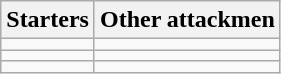<table class="wikitable">
<tr>
<th>Starters</th>
<th>Other attackmen</th>
</tr>
<tr>
<td></td>
<td></td>
</tr>
<tr>
<td></td>
<td></td>
</tr>
<tr>
<td></td>
<td></td>
</tr>
</table>
